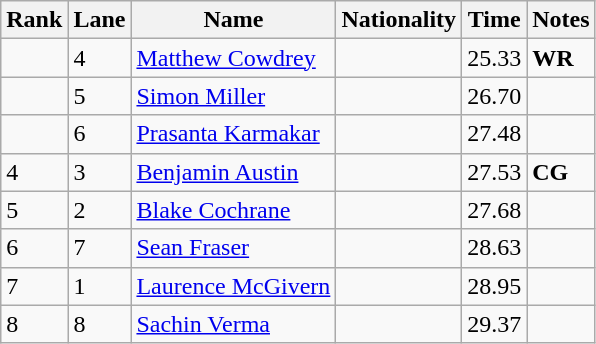<table class="wikitable">
<tr>
<th>Rank</th>
<th>Lane</th>
<th>Name</th>
<th>Nationality</th>
<th>Time</th>
<th>Notes</th>
</tr>
<tr>
<td></td>
<td>4</td>
<td><a href='#'>Matthew Cowdrey</a></td>
<td></td>
<td>25.33</td>
<td><strong>WR</strong></td>
</tr>
<tr>
<td></td>
<td>5</td>
<td><a href='#'>Simon Miller</a></td>
<td></td>
<td>26.70</td>
<td></td>
</tr>
<tr>
<td></td>
<td>6</td>
<td><a href='#'>Prasanta Karmakar</a></td>
<td></td>
<td>27.48</td>
<td></td>
</tr>
<tr>
<td>4</td>
<td>3</td>
<td><a href='#'>Benjamin Austin</a></td>
<td></td>
<td>27.53</td>
<td><strong>CG</strong></td>
</tr>
<tr>
<td>5</td>
<td>2</td>
<td><a href='#'>Blake Cochrane</a></td>
<td></td>
<td>27.68</td>
<td></td>
</tr>
<tr>
<td>6</td>
<td>7</td>
<td><a href='#'>Sean Fraser</a></td>
<td></td>
<td>28.63</td>
<td></td>
</tr>
<tr>
<td>7</td>
<td>1</td>
<td><a href='#'>Laurence McGivern</a></td>
<td></td>
<td>28.95</td>
<td></td>
</tr>
<tr>
<td>8</td>
<td>8</td>
<td><a href='#'>Sachin Verma</a></td>
<td></td>
<td>29.37</td>
<td></td>
</tr>
</table>
